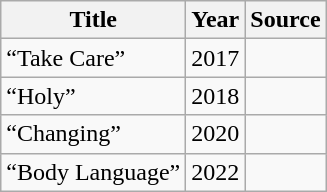<table class="wikitable">
<tr>
<th>Title</th>
<th>Year</th>
<th>Source</th>
</tr>
<tr>
<td>“Take Care”</td>
<td>2017</td>
<td></td>
</tr>
<tr>
<td>“Holy”</td>
<td>2018</td>
<td></td>
</tr>
<tr>
<td>“Changing”</td>
<td>2020</td>
<td></td>
</tr>
<tr>
<td>“Body Language”</td>
<td>2022</td>
<td></td>
</tr>
</table>
